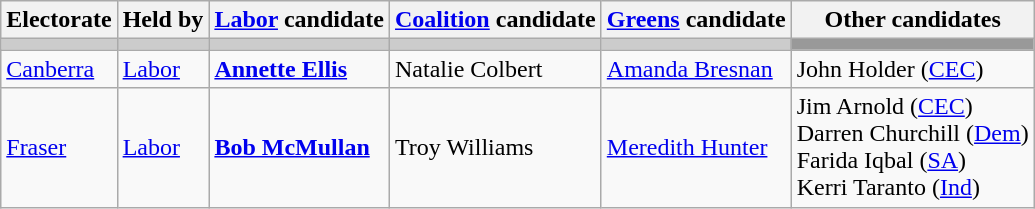<table class="wikitable">
<tr>
<th>Electorate</th>
<th>Held by</th>
<th><a href='#'>Labor</a> candidate</th>
<th><a href='#'>Coalition</a> candidate</th>
<th><a href='#'>Greens</a> candidate</th>
<th>Other candidates</th>
</tr>
<tr style="background:#ccc;">
<td></td>
<td></td>
<td></td>
<td></td>
<td></td>
<td style="background:#999;"></td>
</tr>
<tr>
<td><a href='#'>Canberra</a></td>
<td><a href='#'>Labor</a></td>
<td><strong><a href='#'>Annette Ellis</a></strong></td>
<td>Natalie Colbert</td>
<td><a href='#'>Amanda Bresnan</a></td>
<td>John Holder (<a href='#'>CEC</a>)</td>
</tr>
<tr>
<td><a href='#'>Fraser</a></td>
<td><a href='#'>Labor</a></td>
<td><strong><a href='#'>Bob McMullan</a></strong></td>
<td>Troy Williams</td>
<td><a href='#'>Meredith Hunter</a></td>
<td>Jim Arnold (<a href='#'>CEC</a>) <br> Darren Churchill (<a href='#'>Dem</a>) <br> Farida Iqbal (<a href='#'>SA</a>) <br> Kerri Taranto (<a href='#'>Ind</a>)</td>
</tr>
</table>
